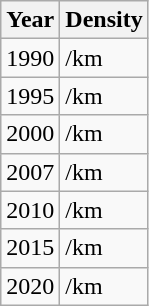<table class="wikitable">
<tr>
<th>Year</th>
<th>Density</th>
</tr>
<tr>
<td>1990</td>
<td>/km</td>
</tr>
<tr>
<td>1995</td>
<td>/km</td>
</tr>
<tr>
<td>2000</td>
<td>/km</td>
</tr>
<tr>
<td>2007</td>
<td>/km</td>
</tr>
<tr>
<td>2010</td>
<td>/km</td>
</tr>
<tr>
<td>2015</td>
<td>/km</td>
</tr>
<tr>
<td>2020</td>
<td>/km</td>
</tr>
</table>
